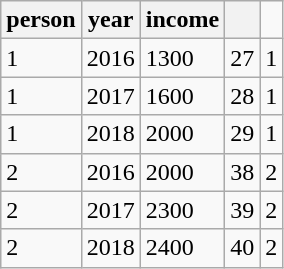<table class="wikitable sortable" style="display:inline-table">
<tr>
<th scope="col">person</th>
<th scope="col">year</th>
<th scope="col">income</th>
<th></th>
</tr>
<tr>
<td>1</td>
<td>2016</td>
<td>1300</td>
<td>27</td>
<td>1</td>
</tr>
<tr>
<td>1</td>
<td>2017</td>
<td>1600</td>
<td>28</td>
<td>1</td>
</tr>
<tr>
<td>1</td>
<td>2018</td>
<td>2000</td>
<td>29</td>
<td>1</td>
</tr>
<tr>
<td>2</td>
<td>2016</td>
<td>2000</td>
<td>38</td>
<td>2</td>
</tr>
<tr>
<td>2</td>
<td>2017</td>
<td>2300</td>
<td>39</td>
<td>2</td>
</tr>
<tr>
<td>2</td>
<td>2018</td>
<td>2400</td>
<td>40</td>
<td>2</td>
</tr>
</table>
